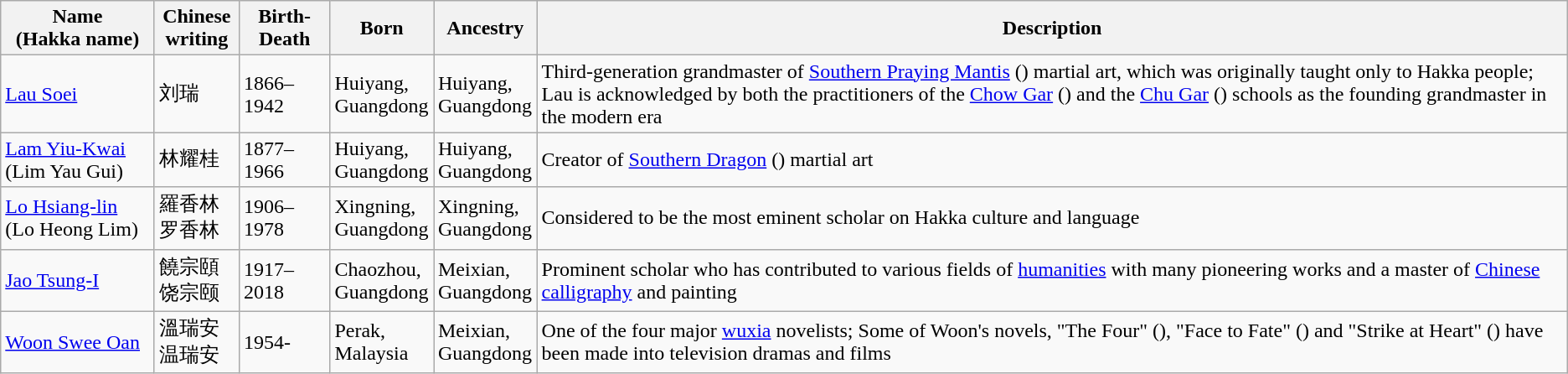<table class="wikitable">
<tr>
<th width="115">Name<br>(Hakka name)</th>
<th width="60">Chinese writing</th>
<th width="65">Birth-Death</th>
<th width="75">Born</th>
<th width="75">Ancestry</th>
<th>Description</th>
</tr>
<tr>
<td><a href='#'>Lau Soei</a></td>
<td>刘瑞</td>
<td>1866–1942</td>
<td>Huiyang, Guangdong</td>
<td>Huiyang, Guangdong</td>
<td>Third-generation grandmaster of <a href='#'>Southern Praying Mantis</a> () martial art, which was originally taught only to Hakka people; Lau is acknowledged by both the practitioners of the <a href='#'>Chow Gar</a> () and the <a href='#'>Chu Gar</a> () schools as the founding grandmaster in the modern era</td>
</tr>
<tr>
<td><a href='#'>Lam Yiu-Kwai</a><br>(Lim Yau Gui)</td>
<td>林耀桂</td>
<td>1877–1966</td>
<td>Huiyang, Guangdong</td>
<td>Huiyang, Guangdong</td>
<td>Creator of <a href='#'>Southern Dragon</a> () martial art</td>
</tr>
<tr>
<td><a href='#'>Lo Hsiang-lin</a><br>(Lo Heong Lim)</td>
<td>羅香林<br>罗香林</td>
<td>1906–1978</td>
<td>Xingning, Guangdong</td>
<td>Xingning, Guangdong</td>
<td>Considered to be the most eminent scholar on Hakka culture and language</td>
</tr>
<tr>
<td><a href='#'>Jao Tsung-I</a></td>
<td>饒宗頤<br>饶宗颐</td>
<td>1917–2018</td>
<td>Chaozhou, Guangdong</td>
<td>Meixian, Guangdong</td>
<td>Prominent scholar who has contributed to various fields of <a href='#'>humanities</a> with many pioneering works and a master of <a href='#'>Chinese calligraphy</a> and painting</td>
</tr>
<tr>
<td><a href='#'>Woon Swee Oan</a></td>
<td>溫瑞安<br>温瑞安</td>
<td>1954-</td>
<td>Perak, Malaysia</td>
<td>Meixian, Guangdong</td>
<td>One of the four major <a href='#'>wuxia</a> novelists; Some of Woon's novels, "The Four" (), "Face to Fate" () and "Strike at Heart" () have been made into television dramas and films</td>
</tr>
</table>
